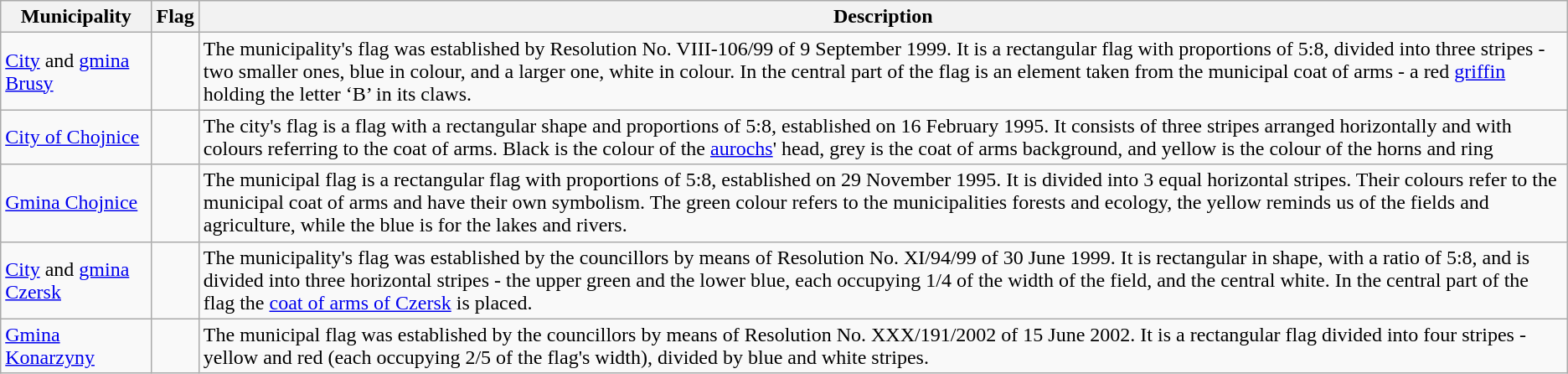<table class="wikitable">
<tr>
<th>Municipality</th>
<th>Flag</th>
<th>Description</th>
</tr>
<tr>
<td><a href='#'>City</a> and <a href='#'>gmina Brusy</a></td>
<td></td>
<td>The municipality's flag was established by Resolution No. VIII-106/99 of 9 September 1999. It is a rectangular flag with proportions of 5:8, divided into three stripes - two smaller ones, blue in colour, and a larger one, white in colour. In the central part of the flag is an element taken from the municipal coat of arms - a red <a href='#'>griffin</a> holding the letter ‘B’ in its claws.</td>
</tr>
<tr>
<td><a href='#'>City of Chojnice</a></td>
<td></td>
<td>The city's flag is a flag with a rectangular shape and proportions of 5:8, established on 16 February 1995. It consists of three stripes arranged horizontally and with colours referring to the coat of arms. Black is the colour of the <a href='#'>aurochs</a>' head, grey is the coat of arms background, and yellow is the colour of the horns and ring</td>
</tr>
<tr>
<td><a href='#'>Gmina Chojnice</a></td>
<td></td>
<td>The municipal flag is a rectangular flag with proportions of 5:8, established on 29 November 1995. It is divided into 3 equal horizontal stripes. Their colours refer to the municipal coat of arms and have their own symbolism. The green colour refers to the municipalities forests and ecology, the yellow reminds us of the fields and agriculture, while the blue is for the lakes and rivers.</td>
</tr>
<tr>
<td><a href='#'>City</a> and <a href='#'>gmina Czersk</a></td>
<td></td>
<td>The municipality's flag was established by the councillors by means of Resolution No. XI/94/99 of 30 June 1999. It is rectangular in shape, with a ratio of 5:8, and is divided into three horizontal stripes - the upper green and the lower blue, each occupying 1/4 of the width of the field, and the central white. In the central part of the flag the <a href='#'>coat of arms of Czersk</a> is placed.</td>
</tr>
<tr>
<td><a href='#'>Gmina Konarzyny</a></td>
<td></td>
<td>The municipal flag was established by the councillors by means of Resolution No. XXX/191/2002 of 15 June 2002. It is a rectangular flag divided into four stripes - yellow and red (each occupying 2/5 of the flag's width), divided by blue and white stripes.</td>
</tr>
</table>
